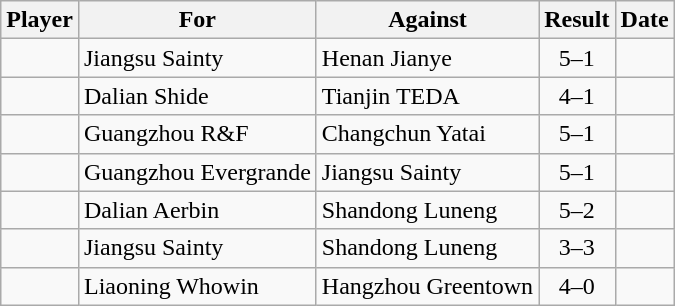<table class="wikitable sortable">
<tr>
<th>Player</th>
<th>For</th>
<th>Against</th>
<th style="text-align:center;">Result</th>
<th>Date</th>
</tr>
<tr>
<td> </td>
<td>Jiangsu Sainty</td>
<td>Henan Jianye</td>
<td style="text-align:center;">5–1</td>
<td></td>
</tr>
<tr>
<td> </td>
<td>Dalian Shide</td>
<td>Tianjin TEDA</td>
<td style="text-align:center;">4–1</td>
<td></td>
</tr>
<tr>
<td> </td>
<td>Guangzhou R&F</td>
<td>Changchun Yatai</td>
<td style="text-align:center;">5–1</td>
<td></td>
</tr>
<tr>
<td> </td>
<td>Guangzhou Evergrande</td>
<td>Jiangsu Sainty</td>
<td style="text-align:center;">5–1</td>
<td></td>
</tr>
<tr>
<td> </td>
<td>Dalian Aerbin</td>
<td>Shandong Luneng</td>
<td style="text-align:center;">5–2</td>
<td></td>
</tr>
<tr>
<td> </td>
<td>Jiangsu Sainty</td>
<td>Shandong Luneng</td>
<td style="text-align:center;">3–3</td>
<td></td>
</tr>
<tr>
<td> </td>
<td>Liaoning Whowin</td>
<td>Hangzhou Greentown</td>
<td style="text-align:center;">4–0</td>
<td></td>
</tr>
</table>
